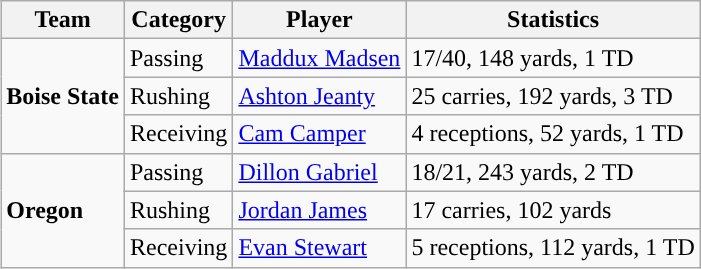<table class="wikitable" style="float: right;">
<tr>
<th>Team</th>
<th>Category</th>
<th>Player</th>
<th>Statistics</th>
</tr>
<tr>
<td rowspan=3><strong>Boise State</strong></td>
<td>Passing</td>
<td><a href='#'>Maddux Madsen</a></td>
<td>17/40, 148 yards, 1 TD</td>
</tr>
<tr>
<td>Rushing</td>
<td><a href='#'>Ashton Jeanty</a></td>
<td>25 carries, 192 yards, 3 TD</td>
</tr>
<tr>
<td>Receiving</td>
<td><a href='#'>Cam Camper</a></td>
<td>4 receptions, 52 yards, 1 TD</td>
</tr>
<tr>
<td rowspan=3><strong>Oregon</strong></td>
<td>Passing</td>
<td><a href='#'>Dillon Gabriel</a></td>
<td>18/21, 243 yards, 2 TD</td>
</tr>
<tr>
<td>Rushing</td>
<td><a href='#'>Jordan James</a></td>
<td>17 carries, 102 yards</td>
</tr>
<tr>
<td>Receiving</td>
<td><a href='#'>Evan Stewart</a></td>
<td>5 receptions, 112 yards, 1 TD</td>
</tr>
</table>
